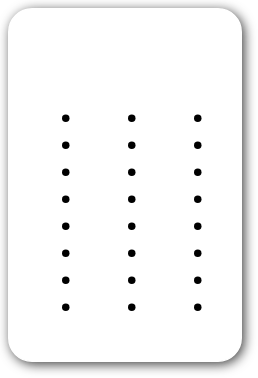<table style="border-radius:1em; box-shadow:0.1em 0.1em 0.5em rgba(0,0,0,0.75); background:white; border:1px solid white; padding:5px;">
<tr style="vertical-align:top;">
<td><br><table>
<tr>
<td><br><ul><li></li><li></li><li></li><li></li><li></li><li></li><li></li><li></li></ul></td>
<td valign="top"><br><ul><li></li><li></li><li></li><li></li><li></li><li></li><li></li><li></li></ul></td>
<td valign="top"><br><ul><li></li><li></li><li></li><li></li><li></li><li></li><li></li><li></li></ul></td>
<td></td>
</tr>
</table>
</td>
</tr>
</table>
